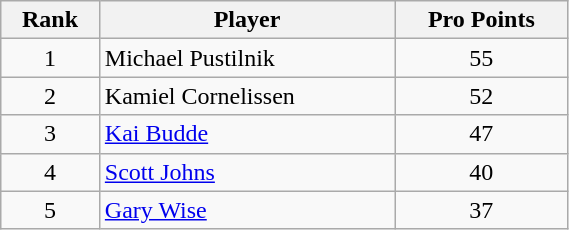<table class="wikitable" width=30%>
<tr>
<th>Rank</th>
<th>Player</th>
<th>Pro Points</th>
</tr>
<tr>
<td align=center>1</td>
<td> Michael Pustilnik</td>
<td align=center>55</td>
</tr>
<tr>
<td align=center>2</td>
<td> Kamiel Cornelissen</td>
<td align=center>52</td>
</tr>
<tr>
<td align=center>3</td>
<td> <a href='#'>Kai Budde</a></td>
<td align=center>47</td>
</tr>
<tr>
<td align=center>4</td>
<td> <a href='#'>Scott Johns</a></td>
<td align=center>40</td>
</tr>
<tr>
<td align=center>5</td>
<td> <a href='#'>Gary Wise</a></td>
<td align=center>37</td>
</tr>
</table>
